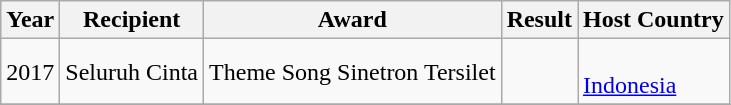<table class="wikitable">
<tr>
<th>Year</th>
<th>Recipient</th>
<th>Award</th>
<th>Result</th>
<th>Host Country</th>
</tr>
<tr>
<td rowspan="1">2017</td>
<td rowspan="1">Seluruh Cinta</td>
<td rowspan="1">Theme Song Sinetron Tersilet</td>
<td></td>
<td rowspan="1"> <br> <a href='#'>Indonesia</a></td>
</tr>
<tr>
</tr>
</table>
